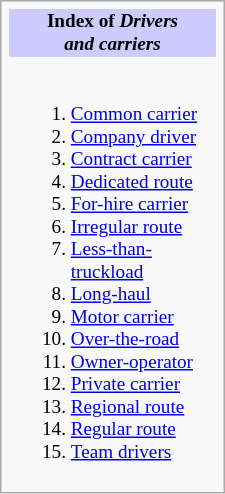<table class="infobox collapsible collapsed" style="width:150px;">
<tr>
<th style="background:#ccf;font-size:80%;">Index of <em>Drivers<br>and carriers</em></th>
</tr>
<tr>
<td style="font-size:80%;"><br><ol><li><a href='#'>Common carrier</a></li><li><a href='#'>Company driver</a></li><li><a href='#'>Contract carrier</a></li><li><a href='#'>Dedicated route</a></li><li><a href='#'>For-hire carrier</a></li><li><a href='#'>Irregular route</a></li><li><a href='#'>Less-than-truckload</a></li><li><a href='#'>Long-haul</a></li><li><a href='#'>Motor carrier</a></li><li><a href='#'>Over-the-road</a></li><li><a href='#'>Owner-operator</a></li><li><a href='#'>Private carrier</a></li><li><a href='#'>Regional route</a></li><li><a href='#'>Regular route</a></li><li><a href='#'>Team drivers</a></li></ol></td>
</tr>
</table>
